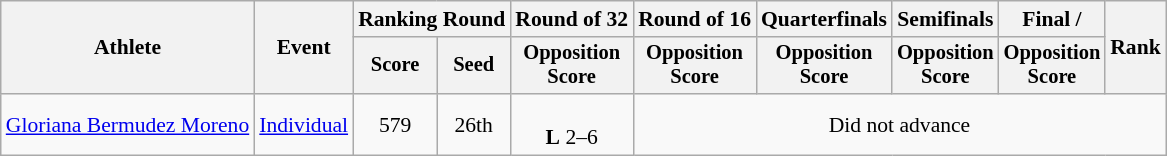<table class="wikitable" style="font-size:90%">
<tr>
<th rowspan="2">Athlete</th>
<th rowspan="2">Event</th>
<th colspan="2">Ranking Round</th>
<th>Round of 32</th>
<th>Round of 16</th>
<th>Quarterfinals</th>
<th>Semifinals</th>
<th>Final / </th>
<th rowspan="2">Rank</th>
</tr>
<tr style="font-size:95%">
<th>Score</th>
<th>Seed</th>
<th>Opposition<br>Score</th>
<th>Opposition<br>Score</th>
<th>Opposition<br>Score</th>
<th>Opposition<br>Score</th>
<th>Opposition<br>Score</th>
</tr>
<tr align=center>
<td align=left><a href='#'>Gloriana Bermudez Moreno</a></td>
<td align=left><a href='#'>Individual</a></td>
<td>579</td>
<td>26th</td>
<td><br><strong>L</strong> 2–6</td>
<td colspan=5>Did not advance</td>
</tr>
</table>
